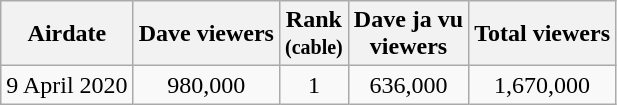<table class="wikitable" style="text-align:center;">
<tr>
<th scope="col">Airdate</th>
<th scope="col">Dave viewers</th>
<th scope="col">Rank<br><small>(cable)</small></th>
<th scope="col">Dave ja vu<br>viewers</th>
<th scope="col">Total viewers</th>
</tr>
<tr>
<td>9 April 2020</td>
<td>980,000</td>
<td>1</td>
<td>636,000</td>
<td>1,670,000</td>
</tr>
</table>
